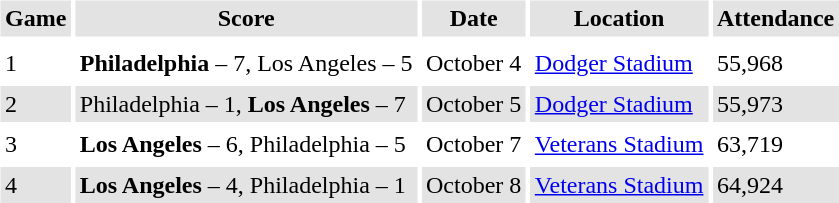<table border="0" cellspacing="3" cellpadding="3">
<tr style="background: #e3e3e3;">
<th>Game</th>
<th>Score</th>
<th>Date</th>
<th>Location</th>
<th>Attendance</th>
</tr>
<tr style="background: #e3e3e3;">
</tr>
<tr>
<td>1</td>
<td><strong>Philadelphia</strong> – 7, Los Angeles – 5</td>
<td>October 4</td>
<td><a href='#'>Dodger Stadium</a></td>
<td>55,968</td>
</tr>
<tr style="background: #e3e3e3;">
<td>2</td>
<td>Philadelphia – 1, <strong>Los Angeles</strong> – 7</td>
<td>October 5</td>
<td><a href='#'>Dodger Stadium</a></td>
<td>55,973</td>
</tr>
<tr>
<td>3</td>
<td><strong>Los Angeles</strong> – 6, Philadelphia – 5</td>
<td>October 7</td>
<td><a href='#'>Veterans Stadium</a></td>
<td>63,719</td>
</tr>
<tr style="background: #e3e3e3;">
<td>4</td>
<td><strong>Los Angeles</strong> – 4, Philadelphia – 1</td>
<td>October 8</td>
<td><a href='#'>Veterans Stadium</a></td>
<td>64,924</td>
</tr>
</table>
